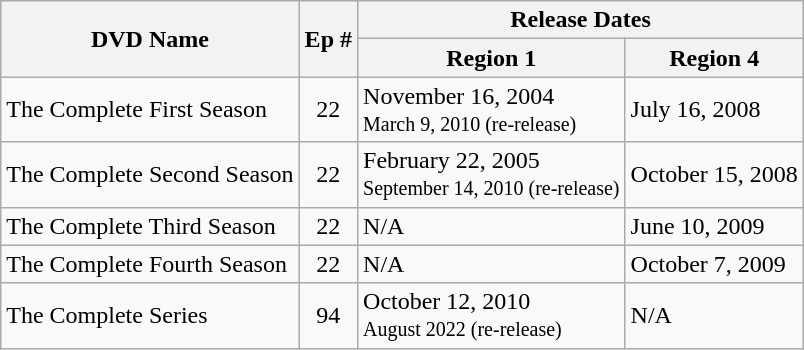<table class="wikitable">
<tr>
<th rowspan="2">DVD Name</th>
<th rowspan="2">Ep #</th>
<th colspan="2">Release Dates</th>
</tr>
<tr>
<th>Region 1</th>
<th>Region 4</th>
</tr>
<tr>
<td>The Complete First Season</td>
<td style="text-align:center;">22</td>
<td>November 16, 2004<br><small>March 9, 2010 (re-release)</small></td>
<td>July 16, 2008</td>
</tr>
<tr>
<td>The Complete Second Season</td>
<td style="text-align:center;">22</td>
<td>February 22, 2005<br><small>September 14, 2010 (re-release)</small></td>
<td>October 15, 2008</td>
</tr>
<tr>
<td>The Complete Third Season</td>
<td style="text-align:center;">22</td>
<td>N/A</td>
<td>June 10, 2009</td>
</tr>
<tr>
<td>The Complete Fourth Season</td>
<td style="text-align:center;">22</td>
<td>N/A</td>
<td>October 7, 2009</td>
</tr>
<tr>
<td>The Complete Series</td>
<td style="text-align:center;">94</td>
<td>October 12, 2010<br><small>August 2022 (re-release)</small></td>
<td>N/A</td>
</tr>
</table>
